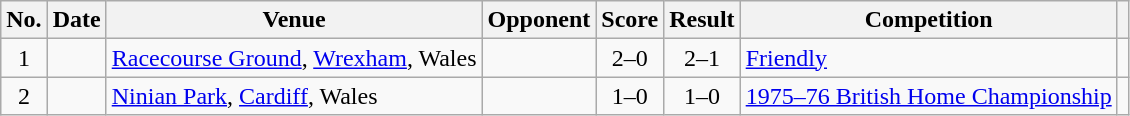<table class="wikitable sortable">
<tr>
<th scope="col">No.</th>
<th scope="col">Date</th>
<th scope="col">Venue</th>
<th scope="col">Opponent</th>
<th scope="col">Score</th>
<th scope="col">Result</th>
<th scope="col">Competition</th>
<th scope="col" class="unsortable"></th>
</tr>
<tr>
<td style="text-align:center">1</td>
<td></td>
<td><a href='#'>Racecourse Ground</a>, <a href='#'>Wrexham</a>, Wales</td>
<td></td>
<td style="text-align:center">2–0</td>
<td style="text-align:center">2–1</td>
<td><a href='#'>Friendly</a></td>
<td></td>
</tr>
<tr>
<td style="text-align:center">2</td>
<td></td>
<td><a href='#'>Ninian Park</a>, <a href='#'>Cardiff</a>, Wales</td>
<td></td>
<td style="text-align:center">1–0</td>
<td style="text-align:center">1–0</td>
<td><a href='#'>1975–76 British Home Championship</a></td>
<td></td>
</tr>
</table>
